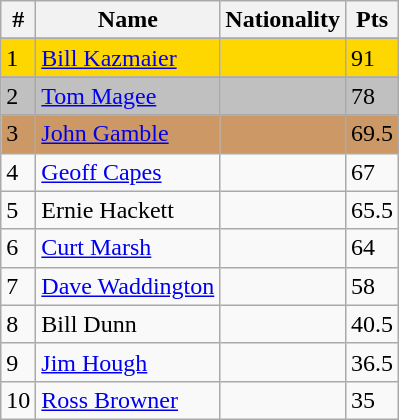<table class="wikitable">
<tr>
<th>#</th>
<th>Name</th>
<th>Nationality</th>
<th>Pts</th>
</tr>
<tr>
</tr>
<tr style="background:gold;">
<td>1</td>
<td><a href='#'>Bill Kazmaier</a></td>
<td></td>
<td>91</td>
</tr>
<tr>
</tr>
<tr style="background:silver;">
<td>2</td>
<td><a href='#'>Tom Magee</a></td>
<td></td>
<td>78</td>
</tr>
<tr>
</tr>
<tr style="background:#c96;">
<td>3</td>
<td><a href='#'>John Gamble</a></td>
<td></td>
<td>69.5</td>
</tr>
<tr>
<td>4</td>
<td><a href='#'>Geoff Capes</a></td>
<td></td>
<td>67</td>
</tr>
<tr>
<td>5</td>
<td>Ernie Hackett</td>
<td></td>
<td>65.5</td>
</tr>
<tr>
<td>6</td>
<td><a href='#'>Curt Marsh</a></td>
<td></td>
<td>64</td>
</tr>
<tr>
<td>7</td>
<td><a href='#'>Dave Waddington</a></td>
<td></td>
<td>58</td>
</tr>
<tr>
<td>8</td>
<td>Bill Dunn</td>
<td></td>
<td>40.5</td>
</tr>
<tr>
<td>9</td>
<td><a href='#'>Jim Hough</a></td>
<td></td>
<td>36.5</td>
</tr>
<tr>
<td>10</td>
<td><a href='#'>Ross Browner</a></td>
<td></td>
<td>35</td>
</tr>
</table>
